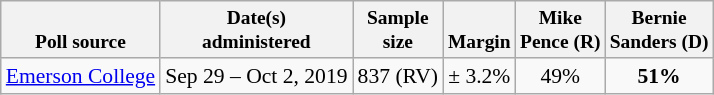<table class="wikitable" style="font-size:90%;text-align:center;">
<tr valign=bottom style="font-size:90%;">
<th>Poll source</th>
<th>Date(s)<br>administered</th>
<th>Sample<br>size</th>
<th>Margin<br></th>
<th>Mike<br>Pence (R)</th>
<th>Bernie<br>Sanders (D)</th>
</tr>
<tr>
<td style="text-align:left;"><a href='#'>Emerson College</a></td>
<td>Sep 29 – Oct 2, 2019</td>
<td>837 (RV)</td>
<td>± 3.2%</td>
<td>49%</td>
<td><strong>51%</strong></td>
</tr>
</table>
